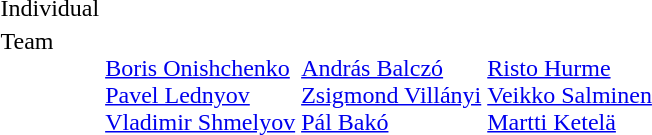<table>
<tr valign="top">
<td>Individual <br> </td>
<td></td>
<td></td>
<td></td>
</tr>
<tr valign="top">
<td>Team <br> </td>
<td><br><a href='#'>Boris Onishchenko</a><br><a href='#'>Pavel Lednyov</a><br><a href='#'>Vladimir Shmelyov</a></td>
<td><br><a href='#'>András Balczó</a><br><a href='#'>Zsigmond Villányi</a><br><a href='#'>Pál Bakó</a></td>
<td><br><a href='#'>Risto Hurme</a><br><a href='#'>Veikko Salminen</a><br><a href='#'>Martti Ketelä</a></td>
</tr>
<tr>
</tr>
</table>
